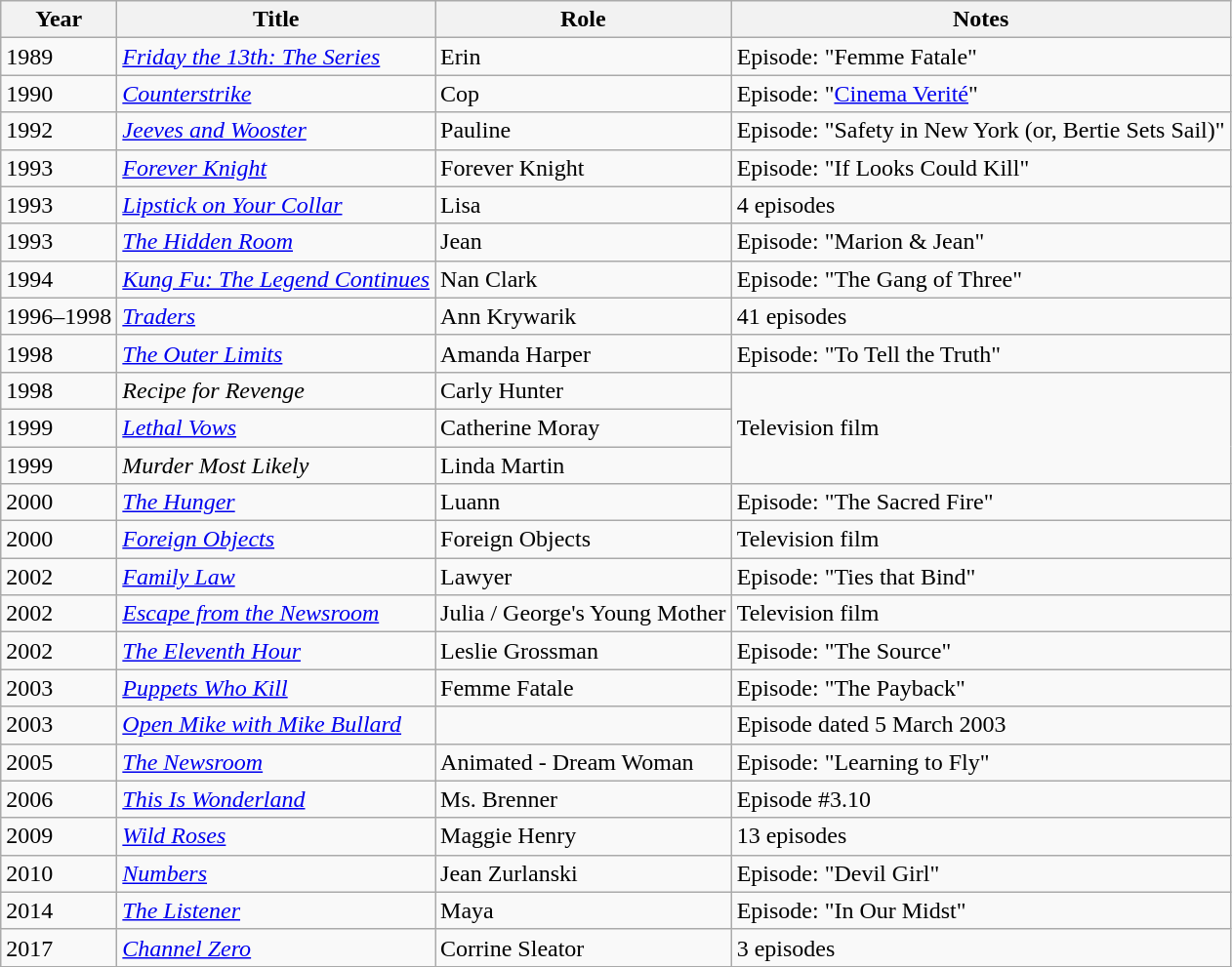<table class="wikitable sortable">
<tr>
<th>Year</th>
<th>Title</th>
<th>Role</th>
<th class="unsortable">Notes</th>
</tr>
<tr>
<td>1989</td>
<td><em><a href='#'>Friday the 13th: The Series</a></em></td>
<td>Erin</td>
<td>Episode: "Femme Fatale"</td>
</tr>
<tr>
<td>1990</td>
<td><a href='#'><em>Counterstrike</em></a></td>
<td>Cop</td>
<td>Episode: "<a href='#'>Cinema Verité</a>"</td>
</tr>
<tr>
<td>1992</td>
<td><em><a href='#'>Jeeves and Wooster</a></em></td>
<td>Pauline</td>
<td>Episode: "Safety in New York (or, Bertie Sets Sail)"</td>
</tr>
<tr>
<td>1993</td>
<td><em><a href='#'>Forever Knight</a></em></td>
<td>Forever Knight</td>
<td>Episode: "If Looks Could Kill"</td>
</tr>
<tr>
<td>1993</td>
<td><a href='#'><em>Lipstick on Your Collar</em></a></td>
<td>Lisa</td>
<td>4 episodes</td>
</tr>
<tr>
<td>1993</td>
<td data-sort-value="Hidden Room, The"><a href='#'><em>The Hidden Room</em></a></td>
<td>Jean</td>
<td>Episode: "Marion & Jean"</td>
</tr>
<tr>
<td>1994</td>
<td><em><a href='#'>Kung Fu: The Legend Continues</a></em></td>
<td>Nan Clark</td>
<td>Episode: "The Gang of Three"</td>
</tr>
<tr>
<td>1996–1998</td>
<td><a href='#'><em>Traders</em></a></td>
<td>Ann Krywarik</td>
<td>41 episodes</td>
</tr>
<tr>
<td>1998</td>
<td data-sort-value="Outer Limits, The"><a href='#'><em>The Outer Limits</em></a></td>
<td>Amanda Harper</td>
<td>Episode: "To Tell the Truth"</td>
</tr>
<tr>
<td>1998</td>
<td><em>Recipe for Revenge</em></td>
<td>Carly Hunter</td>
<td rowspan="3">Television film</td>
</tr>
<tr>
<td>1999</td>
<td><em><a href='#'>Lethal Vows</a></em></td>
<td>Catherine Moray</td>
</tr>
<tr>
<td>1999</td>
<td><em>Murder Most Likely</em></td>
<td>Linda Martin</td>
</tr>
<tr>
<td>2000</td>
<td data-sort-value="Hunger, The"><a href='#'><em>The Hunger</em></a></td>
<td>Luann</td>
<td>Episode: "The Sacred Fire"</td>
</tr>
<tr>
<td>2000</td>
<td><a href='#'><em>Foreign Objects</em></a></td>
<td>Foreign Objects</td>
<td>Television film</td>
</tr>
<tr>
<td>2002</td>
<td><a href='#'><em>Family Law</em></a></td>
<td>Lawyer</td>
<td>Episode: "Ties that Bind"</td>
</tr>
<tr>
<td>2002</td>
<td><em><a href='#'>Escape from the Newsroom</a></em></td>
<td>Julia / George's Young Mother</td>
<td>Television film</td>
</tr>
<tr>
<td>2002</td>
<td data-sort-value="Eleventh Hour, The"><a href='#'><em>The Eleventh Hour</em></a></td>
<td>Leslie Grossman</td>
<td>Episode: "The Source"</td>
</tr>
<tr>
<td>2003</td>
<td><em><a href='#'>Puppets Who Kill</a></em></td>
<td>Femme Fatale</td>
<td>Episode: "The Payback"</td>
</tr>
<tr>
<td>2003</td>
<td><em><a href='#'>Open Mike with Mike Bullard</a></em></td>
<td></td>
<td>Episode dated 5 March 2003</td>
</tr>
<tr>
<td>2005</td>
<td data-sort-value="Newsroom, The"><a href='#'><em>The Newsroom</em></a></td>
<td>Animated - Dream Woman</td>
<td>Episode: "Learning to Fly"</td>
</tr>
<tr>
<td>2006</td>
<td><em><a href='#'>This Is Wonderland</a></em></td>
<td>Ms. Brenner</td>
<td>Episode #3.10</td>
</tr>
<tr>
<td>2009</td>
<td><a href='#'><em>Wild Roses</em></a></td>
<td>Maggie Henry</td>
<td>13 episodes</td>
</tr>
<tr>
<td>2010</td>
<td><a href='#'><em>Numbers</em></a></td>
<td>Jean Zurlanski</td>
<td>Episode: "Devil Girl"</td>
</tr>
<tr>
<td>2014</td>
<td data-sort-value="Listener, The"><a href='#'><em>The Listener</em></a></td>
<td>Maya</td>
<td>Episode: "In Our Midst"</td>
</tr>
<tr>
<td>2017</td>
<td><a href='#'><em>Channel Zero</em></a></td>
<td>Corrine Sleator</td>
<td>3 episodes</td>
</tr>
</table>
